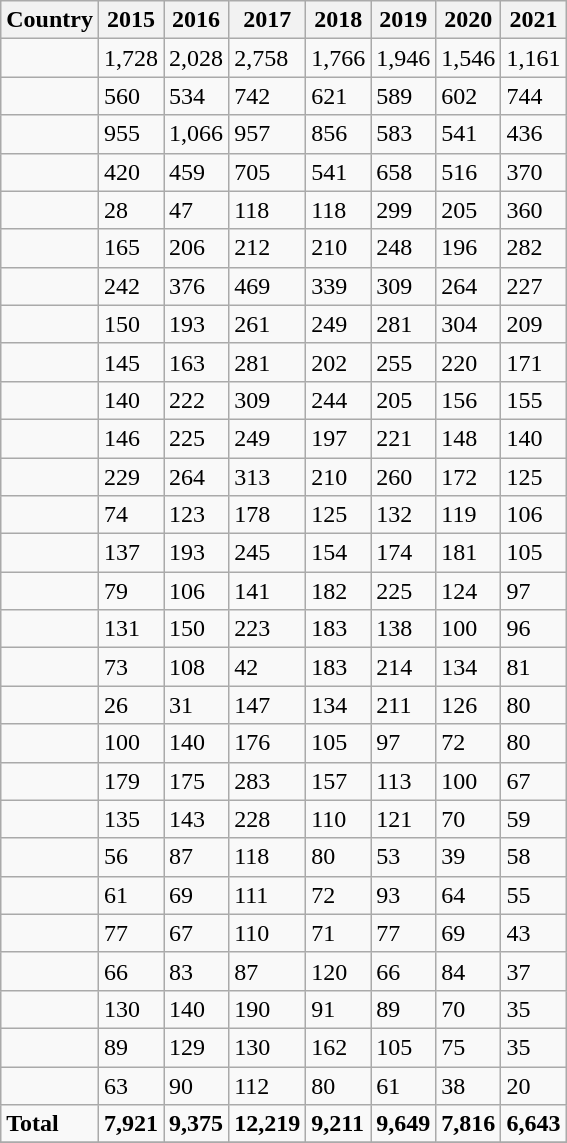<table class="wikitable sortable">
<tr>
<th>Country</th>
<th>2015</th>
<th>2016</th>
<th>2017</th>
<th>2018</th>
<th>2019</th>
<th>2020</th>
<th>2021</th>
</tr>
<tr>
<td></td>
<td>1,728</td>
<td>2,028</td>
<td>2,758</td>
<td>1,766</td>
<td>1,946</td>
<td>1,546</td>
<td>1,161</td>
</tr>
<tr>
<td></td>
<td>560</td>
<td>534</td>
<td>742</td>
<td>621</td>
<td>589</td>
<td>602</td>
<td>744</td>
</tr>
<tr>
<td></td>
<td>955</td>
<td>1,066</td>
<td>957</td>
<td>856</td>
<td>583</td>
<td>541</td>
<td>436</td>
</tr>
<tr>
<td></td>
<td>420</td>
<td>459</td>
<td>705</td>
<td>541</td>
<td>658</td>
<td>516</td>
<td>370</td>
</tr>
<tr>
<td></td>
<td>28</td>
<td>47</td>
<td>118</td>
<td>118</td>
<td>299</td>
<td>205</td>
<td>360</td>
</tr>
<tr>
<td></td>
<td>165</td>
<td>206</td>
<td>212</td>
<td>210</td>
<td>248</td>
<td>196</td>
<td>282</td>
</tr>
<tr>
<td></td>
<td>242</td>
<td>376</td>
<td>469</td>
<td>339</td>
<td>309</td>
<td>264</td>
<td>227</td>
</tr>
<tr>
<td></td>
<td>150</td>
<td>193</td>
<td>261</td>
<td>249</td>
<td>281</td>
<td>304</td>
<td>209</td>
</tr>
<tr>
<td></td>
<td>145</td>
<td>163</td>
<td>281</td>
<td>202</td>
<td>255</td>
<td>220</td>
<td>171</td>
</tr>
<tr>
<td></td>
<td>140</td>
<td>222</td>
<td>309</td>
<td>244</td>
<td>205</td>
<td>156</td>
<td>155</td>
</tr>
<tr>
<td></td>
<td>146</td>
<td>225</td>
<td>249</td>
<td>197</td>
<td>221</td>
<td>148</td>
<td>140</td>
</tr>
<tr>
<td></td>
<td>229</td>
<td>264</td>
<td>313</td>
<td>210</td>
<td>260</td>
<td>172</td>
<td>125</td>
</tr>
<tr>
<td></td>
<td>74</td>
<td>123</td>
<td>178</td>
<td>125</td>
<td>132</td>
<td>119</td>
<td>106</td>
</tr>
<tr>
<td></td>
<td>137</td>
<td>193</td>
<td>245</td>
<td>154</td>
<td>174</td>
<td>181</td>
<td>105</td>
</tr>
<tr>
<td></td>
<td>79</td>
<td>106</td>
<td>141</td>
<td>182</td>
<td>225</td>
<td>124</td>
<td>97</td>
</tr>
<tr>
<td></td>
<td>131</td>
<td>150</td>
<td>223</td>
<td>183</td>
<td>138</td>
<td>100</td>
<td>96</td>
</tr>
<tr>
<td></td>
<td>73</td>
<td>108</td>
<td>42</td>
<td>183</td>
<td>214</td>
<td>134</td>
<td>81</td>
</tr>
<tr>
<td></td>
<td>26</td>
<td>31</td>
<td>147</td>
<td>134</td>
<td>211</td>
<td>126</td>
<td>80</td>
</tr>
<tr>
<td></td>
<td>100</td>
<td>140</td>
<td>176</td>
<td>105</td>
<td>97</td>
<td>72</td>
<td>80</td>
</tr>
<tr>
<td></td>
<td>179</td>
<td>175</td>
<td>283</td>
<td>157</td>
<td>113</td>
<td>100</td>
<td>67</td>
</tr>
<tr>
<td></td>
<td>135</td>
<td>143</td>
<td>228</td>
<td>110</td>
<td>121</td>
<td>70</td>
<td>59</td>
</tr>
<tr>
<td></td>
<td>56</td>
<td>87</td>
<td>118</td>
<td>80</td>
<td>53</td>
<td>39</td>
<td>58</td>
</tr>
<tr>
<td></td>
<td>61</td>
<td>69</td>
<td>111</td>
<td>72</td>
<td>93</td>
<td>64</td>
<td>55</td>
</tr>
<tr>
<td></td>
<td>77</td>
<td>67</td>
<td>110</td>
<td>71</td>
<td>77</td>
<td>69</td>
<td>43</td>
</tr>
<tr>
<td></td>
<td>66</td>
<td>83</td>
<td>87</td>
<td>120</td>
<td>66</td>
<td>84</td>
<td>37</td>
</tr>
<tr>
<td></td>
<td>130</td>
<td>140</td>
<td>190</td>
<td>91</td>
<td>89</td>
<td>70</td>
<td>35</td>
</tr>
<tr>
<td></td>
<td>89</td>
<td>129</td>
<td>130</td>
<td>162</td>
<td>105</td>
<td>75</td>
<td>35</td>
</tr>
<tr>
<td></td>
<td>63</td>
<td>90</td>
<td>112</td>
<td>80</td>
<td>61</td>
<td>38</td>
<td>20</td>
</tr>
<tr>
<td><strong>Total</strong></td>
<td><strong>7,921</strong></td>
<td><strong>9,375</strong></td>
<td><strong>12,219</strong></td>
<td><strong>9,211</strong></td>
<td><strong>9,649</strong></td>
<td><strong>7,816</strong></td>
<td><strong>6,643</strong></td>
</tr>
<tr>
</tr>
</table>
